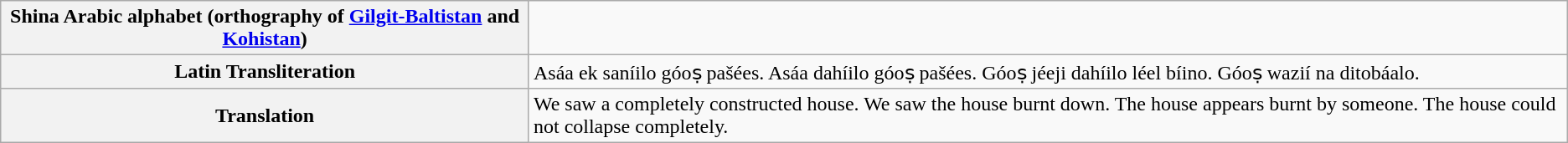<table class="wikitable">
<tr>
<th>Shina Arabic alphabet (orthography of <a href='#'>Gilgit-Baltistan</a> and <a href='#'>Kohistan</a>)</th>
<td dir="rtl"><span></span></td>
</tr>
<tr>
<th>Latin Transliteration</th>
<td>Asáa ek saníilo góoṣ pašées. Asáa dahíilo góoṣ pašées. Góoṣ jéeji dahíilo léel bíino. Góoṣ wazií na ditobáalo.</td>
</tr>
<tr>
<th>Translation</th>
<td>We saw a completely constructed house. We saw the house burnt down. The house appears burnt by someone. The house could not collapse completely.</td>
</tr>
</table>
